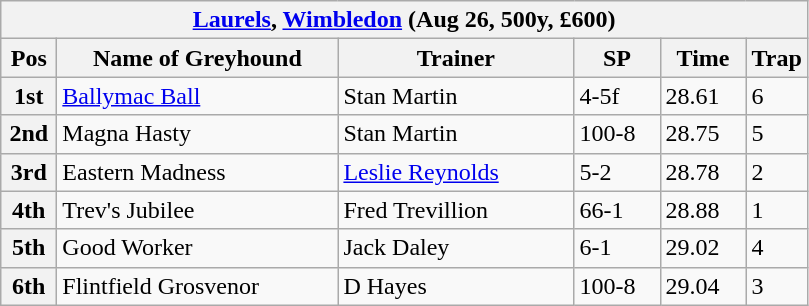<table class="wikitable">
<tr>
<th colspan="6"><a href='#'>Laurels</a>, <a href='#'>Wimbledon</a> (Aug 26, 500y, £600)</th>
</tr>
<tr>
<th width=30>Pos</th>
<th width=180>Name of Greyhound</th>
<th width=150>Trainer</th>
<th width=50>SP</th>
<th width=50>Time</th>
<th width=30>Trap</th>
</tr>
<tr>
<th>1st</th>
<td><a href='#'>Ballymac Ball</a></td>
<td>Stan Martin</td>
<td>4-5f</td>
<td>28.61</td>
<td>6</td>
</tr>
<tr>
<th>2nd</th>
<td>Magna Hasty</td>
<td>Stan Martin</td>
<td>100-8</td>
<td>28.75</td>
<td>5</td>
</tr>
<tr>
<th>3rd</th>
<td>Eastern Madness</td>
<td><a href='#'>Leslie Reynolds</a></td>
<td>5-2</td>
<td>28.78</td>
<td>2</td>
</tr>
<tr>
<th>4th</th>
<td>Trev's Jubilee</td>
<td>Fred Trevillion</td>
<td>66-1</td>
<td>28.88</td>
<td>1</td>
</tr>
<tr>
<th>5th</th>
<td>Good Worker</td>
<td>Jack Daley</td>
<td>6-1</td>
<td>29.02</td>
<td>4</td>
</tr>
<tr>
<th>6th</th>
<td>Flintfield Grosvenor</td>
<td>D Hayes</td>
<td>100-8</td>
<td>29.04</td>
<td>3</td>
</tr>
</table>
